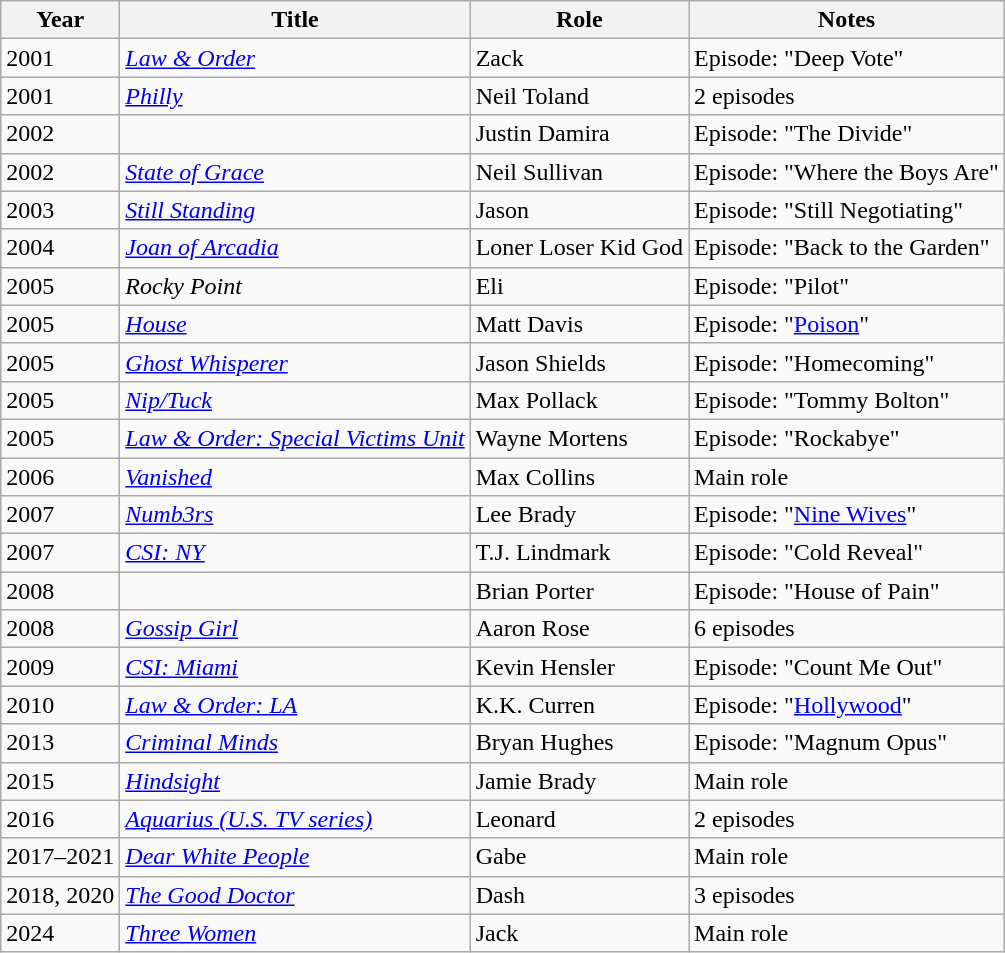<table class="wikitable sortable">
<tr>
<th>Year</th>
<th>Title</th>
<th>Role</th>
<th class="unsortable">Notes</th>
</tr>
<tr>
<td>2001</td>
<td><em><a href='#'>Law & Order</a></em></td>
<td>Zack</td>
<td>Episode: "Deep Vote"</td>
</tr>
<tr>
<td>2001</td>
<td><em><a href='#'>Philly</a></em></td>
<td>Neil Toland</td>
<td>2 episodes</td>
</tr>
<tr>
<td>2002</td>
<td><em></em></td>
<td>Justin Damira</td>
<td>Episode: "The Divide"</td>
</tr>
<tr>
<td>2002</td>
<td><em><a href='#'>State of Grace</a></em></td>
<td>Neil Sullivan</td>
<td>Episode: "Where the Boys Are"</td>
</tr>
<tr>
<td>2003</td>
<td><em><a href='#'>Still Standing</a></em></td>
<td>Jason</td>
<td>Episode: "Still Negotiating"</td>
</tr>
<tr>
<td>2004</td>
<td><em><a href='#'>Joan of Arcadia</a></em></td>
<td>Loner Loser Kid God</td>
<td>Episode: "Back to the Garden"</td>
</tr>
<tr>
<td>2005</td>
<td><em>Rocky Point</em></td>
<td>Eli</td>
<td>Episode: "Pilot"</td>
</tr>
<tr>
<td>2005</td>
<td><em><a href='#'>House</a></em></td>
<td>Matt Davis</td>
<td>Episode: "<a href='#'>Poison</a>"</td>
</tr>
<tr>
<td>2005</td>
<td><em><a href='#'>Ghost Whisperer</a></em></td>
<td>Jason Shields</td>
<td>Episode: "Homecoming"</td>
</tr>
<tr>
<td>2005</td>
<td><em><a href='#'>Nip/Tuck</a></em></td>
<td>Max Pollack</td>
<td>Episode: "Tommy Bolton"</td>
</tr>
<tr>
<td>2005</td>
<td><em><a href='#'>Law & Order: Special Victims Unit</a></em></td>
<td>Wayne Mortens</td>
<td>Episode: "Rockabye"</td>
</tr>
<tr>
<td>2006</td>
<td><em><a href='#'>Vanished</a></em></td>
<td>Max Collins</td>
<td>Main role</td>
</tr>
<tr>
<td>2007</td>
<td><em><a href='#'>Numb3rs</a></em></td>
<td>Lee Brady</td>
<td>Episode: "<a href='#'>Nine Wives</a>"</td>
</tr>
<tr>
<td>2007</td>
<td><em><a href='#'>CSI: NY</a></em></td>
<td>T.J. Lindmark</td>
<td>Episode: "Cold Reveal"</td>
</tr>
<tr>
<td>2008</td>
<td><em></em></td>
<td>Brian Porter</td>
<td>Episode: "House of Pain"</td>
</tr>
<tr>
<td>2008</td>
<td><em><a href='#'>Gossip Girl</a></em></td>
<td>Aaron Rose</td>
<td>6 episodes</td>
</tr>
<tr>
<td>2009</td>
<td><em><a href='#'>CSI: Miami</a></em></td>
<td>Kevin Hensler</td>
<td>Episode: "Count Me Out"</td>
</tr>
<tr>
<td>2010</td>
<td><em><a href='#'>Law & Order: LA</a></em></td>
<td>K.K. Curren</td>
<td>Episode: "<a href='#'>Hollywood</a>"</td>
</tr>
<tr>
<td>2013</td>
<td><em><a href='#'>Criminal Minds</a></em></td>
<td>Bryan Hughes</td>
<td>Episode: "Magnum Opus"</td>
</tr>
<tr>
<td>2015</td>
<td><em><a href='#'>Hindsight</a></em></td>
<td>Jamie Brady</td>
<td>Main role</td>
</tr>
<tr>
<td>2016</td>
<td><em><a href='#'>Aquarius (U.S. TV series)</a></em></td>
<td>Leonard</td>
<td>2 episodes</td>
</tr>
<tr>
<td>2017–2021</td>
<td><em><a href='#'>Dear White People</a></em></td>
<td>Gabe</td>
<td>Main role</td>
</tr>
<tr>
<td>2018, 2020</td>
<td><em><a href='#'>The Good Doctor</a></em></td>
<td>Dash</td>
<td>3 episodes</td>
</tr>
<tr>
<td>2024</td>
<td><em><a href='#'>Three Women</a></em></td>
<td>Jack</td>
<td>Main role</td>
</tr>
</table>
